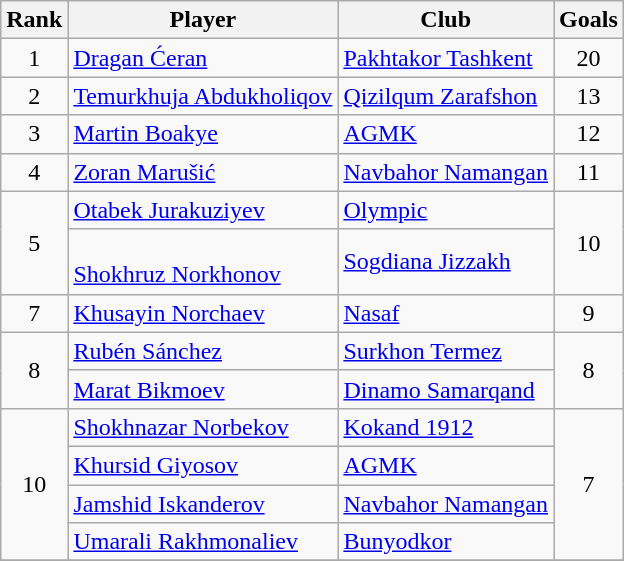<table class="wikitable" style="text-align:center">
<tr>
<th>Rank</th>
<th>Player</th>
<th>Club</th>
<th>Goals</th>
</tr>
<tr>
<td>1</td>
<td align="left"> <a href='#'>Dragan Ćeran</a></td>
<td align="left"><a href='#'>Pakhtakor Tashkent</a></td>
<td>20</td>
</tr>
<tr>
<td>2</td>
<td align="left"> <a href='#'>Temurkhuja Abdukholiqov</a></td>
<td align="left"><a href='#'>Qizilqum Zarafshon</a></td>
<td>13</td>
</tr>
<tr>
<td>3</td>
<td align="left"> <a href='#'>Martin Boakye</a></td>
<td align="left"><a href='#'>AGMK</a></td>
<td>12</td>
</tr>
<tr>
<td>4</td>
<td align="left"> <a href='#'>Zoran Marušić</a></td>
<td align="left"><a href='#'>Navbahor Namangan</a></td>
<td>11</td>
</tr>
<tr>
<td rowspan="2">5</td>
<td align="left"> <a href='#'>Otabek Jurakuziyev</a></td>
<td align="left"><a href='#'>Olympic</a></td>
<td rowspan="2">10</td>
</tr>
<tr>
<td align="left"><br> <a href='#'>Shokhruz Norkhonov</a></td>
<td align="left"><a href='#'>Sogdiana Jizzakh</a></td>
</tr>
<tr>
<td>7</td>
<td align="left"> <a href='#'>Khusayin Norchaev</a></td>
<td align="left"><a href='#'>Nasaf</a></td>
<td>9</td>
</tr>
<tr>
<td rowspan="2">8</td>
<td align="left"> <a href='#'>Rubén Sánchez</a></td>
<td align="left"><a href='#'>Surkhon Termez</a></td>
<td rowspan="2">8</td>
</tr>
<tr>
<td align="left"> <a href='#'>Marat Bikmoev</a></td>
<td align="left"><a href='#'>Dinamo Samarqand</a></td>
</tr>
<tr>
<td rowspan="4">10</td>
<td align="left"> <a href='#'>Shokhnazar Norbekov</a></td>
<td align="left"><a href='#'>Kokand 1912</a></td>
<td rowspan="4">7</td>
</tr>
<tr>
<td align="left"> <a href='#'>Khursid Giyosov</a></td>
<td align="left"><a href='#'>AGMK</a></td>
</tr>
<tr>
<td align="left"> <a href='#'>Jamshid Iskanderov</a></td>
<td align="left"><a href='#'>Navbahor Namangan</a></td>
</tr>
<tr>
<td align="left"> <a href='#'>Umarali Rakhmonaliev</a></td>
<td align="left"><a href='#'>Bunyodkor</a></td>
</tr>
<tr>
</tr>
</table>
